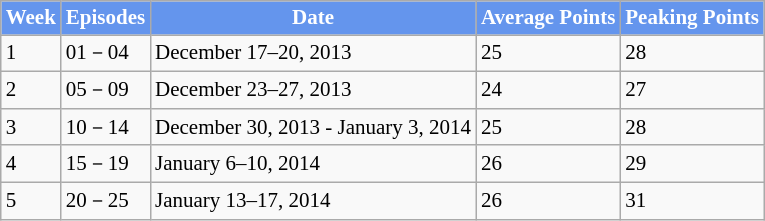<table class="wikitable" style="font-size:14px;">
<tr style="background:cornflowerblue; color:white" align="center">
<td><strong>Week</strong></td>
<td><strong>Episodes</strong></td>
<td><strong>Date</strong></td>
<td><strong>Average Points</strong></td>
<td><strong>Peaking Points</strong></td>
</tr>
<tr>
<td>1</td>
<td>01－04</td>
<td>December 17–20, 2013</td>
<td>25</td>
<td>28</td>
</tr>
<tr>
<td>2</td>
<td>05－09</td>
<td>December 23–27, 2013</td>
<td>24</td>
<td>27</td>
</tr>
<tr>
<td>3</td>
<td>10－14</td>
<td>December 30, 2013 - January 3, 2014</td>
<td>25</td>
<td>28</td>
</tr>
<tr>
<td>4</td>
<td>15－19</td>
<td>January 6–10, 2014</td>
<td>26</td>
<td>29</td>
</tr>
<tr>
<td>5</td>
<td>20－25</td>
<td>January 13–17, 2014</td>
<td>26</td>
<td>31</td>
</tr>
</table>
